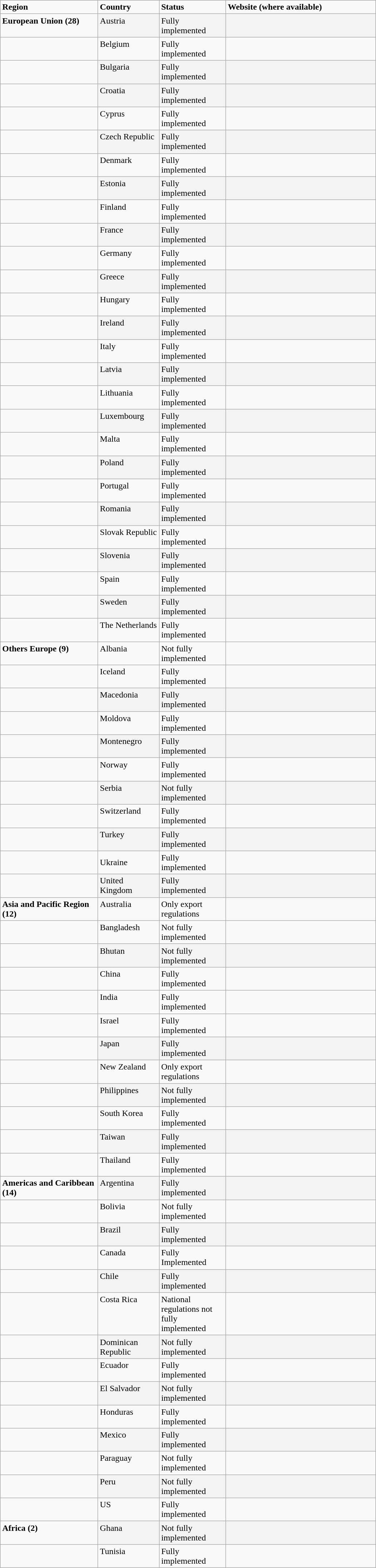<table class="wikitable sortable">
<tr>
<td width="175" valign="top"><strong>Region</strong></td>
<td width="107" valign="top"><strong>Country </strong></td>
<td width="117" valign="top"><strong>Status </strong></td>
<td width="272" valign="top"><strong><span>Website (where available) </span></strong></td>
</tr>
<tr>
<td width="175" valign="top"><strong>European Union (28) </strong></td>
<td width="107" valign="top" bgcolor="#F3F3F3">Austria</td>
<td width="117" valign="top" bgcolor="#F3F3F3">Fully implemented</td>
<td width="272" valign="top" bgcolor="#F3F3F3"><span> </span></td>
</tr>
<tr>
<td width="175" valign="top"> </td>
<td width="107" valign="top">Belgium</td>
<td width="117" valign="top">Fully implemented</td>
<td width="272" valign="top"><span> </span></td>
</tr>
<tr>
<td width="175" valign="top"> </td>
<td width="107" valign="top" bgcolor="#F3F3F3">Bulgaria</td>
<td width="117" valign="top" bgcolor="#F3F3F3">Fully implemented</td>
<td width="272" valign="top" bgcolor="#F3F3F3"><span> </span></td>
</tr>
<tr>
<td width="175" valign="top"> </td>
<td width="107" valign="top" bgcolor="#F3F3F3">Croatia</td>
<td width="117" valign="top" bgcolor="#F3F3F3">Fully implemented</td>
<td width="272" valign="top" bgcolor="#F3F3F3"><span> </span></td>
</tr>
<tr>
<td width="175" valign="top"> </td>
<td width="107" valign="top">Cyprus</td>
<td width="117" valign="top">Fully implemented</td>
<td width="272" valign="top"><span> </span></td>
</tr>
<tr>
<td width="175" valign="top"> </td>
<td width="107" valign="top" bgcolor="#F3F3F3">Czech Republic</td>
<td width="117" valign="top" bgcolor="#F3F3F3">Fully implemented</td>
<td width="272" valign="top" bgcolor="#F3F3F3"><span> </span></td>
</tr>
<tr>
<td width="175" valign="top"> </td>
<td width="107" valign="top">Denmark</td>
<td width="117" valign="top">Fully implemented</td>
<td width="272" valign="top"><span> </span></td>
</tr>
<tr>
<td width="175" valign="top"> </td>
<td width="107" valign="top" bgcolor="#F3F3F3">Estonia</td>
<td width="117" valign="top" bgcolor="#F3F3F3">Fully implemented</td>
<td width="272" valign="top" bgcolor="#F3F3F3"><span> </span></td>
</tr>
<tr>
<td width="175" valign="top"> </td>
<td width="107" valign="top">Finland</td>
<td width="117" valign="top">Fully implemented</td>
<td width="272" valign="top"><span> </span></td>
</tr>
<tr>
<td width="175" valign="top"> </td>
<td width="107" valign="top" bgcolor="#F3F3F3">France</td>
<td width="117" valign="top" bgcolor="#F3F3F3">Fully implemented</td>
<td width="272" valign="top" bgcolor="#F3F3F3"><span> </span></td>
</tr>
<tr>
<td width="175" valign="top"> </td>
<td width="107" valign="top">Germany</td>
<td width="117" valign="top">Fully implemented</td>
<td width="272" valign="top"><span> </span></td>
</tr>
<tr>
<td width="175" valign="top"> </td>
<td width="107" valign="top" bgcolor="#F3F3F3">Greece</td>
<td width="117" valign="top" bgcolor="#F3F3F3">Fully implemented</td>
<td width="272" valign="top" bgcolor="#F3F3F3"><span> </span></td>
</tr>
<tr>
<td width="175" valign="top"> </td>
<td width="107" valign="top">Hungary</td>
<td width="117" valign="top">Fully implemented</td>
<td width="272" valign="top"><span> </span></td>
</tr>
<tr>
<td width="175" valign="top"> </td>
<td width="107" valign="top" bgcolor="#F3F3F3">Ireland</td>
<td width="117" valign="top" bgcolor="#F3F3F3">Fully implemented</td>
<td width="272" valign="top" bgcolor="#F3F3F3"><span> </span></td>
</tr>
<tr>
<td width="175" valign="top"> </td>
<td width="107" valign="top">Italy</td>
<td width="117" valign="top">Fully implemented</td>
<td width="272" valign="top"><span> </span></td>
</tr>
<tr>
<td width="175" valign="top"> </td>
<td width="107" valign="top" bgcolor="#F3F3F3">Latvia</td>
<td width="117" valign="top" bgcolor="#F3F3F3">Fully implemented</td>
<td width="272" valign="top" bgcolor="#F3F3F3"><span> </span></td>
</tr>
<tr>
<td width="175" valign="top"> </td>
<td width="107" valign="top">Lithuania</td>
<td width="117" valign="top">Fully implemented</td>
<td width="272" valign="top"><span> </span></td>
</tr>
<tr>
<td width="175" valign="top"> </td>
<td width="107" valign="top" bgcolor="#F3F3F3">Luxembourg</td>
<td width="117" valign="top" bgcolor="#F3F3F3">Fully implemented</td>
<td width="272" valign="top" bgcolor="#F3F3F3"><span> </span></td>
</tr>
<tr>
<td width="175" valign="top"> </td>
<td width="107" valign="top">Malta</td>
<td width="117" valign="top">Fully implemented</td>
<td width="272" valign="top"><span> </span></td>
</tr>
<tr>
<td width="175" valign="top"> </td>
<td width="107" valign="top" bgcolor="#F3F3F3">Poland</td>
<td width="117" valign="top" bgcolor="#F3F3F3">Fully implemented</td>
<td width="272" valign="top" bgcolor="#F3F3F3"><span> </span></td>
</tr>
<tr>
<td width="175" valign="top"> </td>
<td width="107" valign="top">Portugal</td>
<td width="117" valign="top">Fully implemented</td>
<td width="272" valign="top"><span> </span></td>
</tr>
<tr>
<td width="175" valign="top"> </td>
<td width="107" valign="top" bgcolor="#F3F3F3">Romania</td>
<td width="117" valign="top" bgcolor="#F3F3F3">Fully implemented</td>
<td width="272" valign="top" bgcolor="#F3F3F3"><span> </span></td>
</tr>
<tr>
<td width="175" valign="top"> </td>
<td width="107" valign="top">Slovak Republic</td>
<td width="117" valign="top">Fully implemented</td>
<td width="272" valign="top"><span> </span></td>
</tr>
<tr>
<td width="175" valign="top"> </td>
<td width="107" valign="top" bgcolor="#F3F3F3">Slovenia</td>
<td width="117" valign="top" bgcolor="#F3F3F3">Fully implemented</td>
<td width="272" valign="top" bgcolor="#F3F3F3"><span> </span></td>
</tr>
<tr>
<td width="175" valign="top"> </td>
<td width="107" valign="top">Spain</td>
<td width="117" valign="top">Fully implemented</td>
<td width="272" valign="top"><span> </span></td>
</tr>
<tr>
<td width="175" valign="top"> </td>
<td width="107" valign="top" bgcolor="#F3F3F3">Sweden</td>
<td width="117" valign="top" bgcolor="#F3F3F3">Fully implemented</td>
<td width="272" valign="top" bgcolor="#F3F3F3"><span> </span></td>
</tr>
<tr>
<td width="175" valign="top"> </td>
<td width="107" valign="top">The Netherlands</td>
<td width="117" valign="top">Fully implemented</td>
<td width="272" valign="top"><span> </span></td>
</tr>
<tr>
<td width="175" valign="top"><strong>Others Europe (9) </strong></td>
<td width="107" valign="top">Albania</td>
<td width="117" valign="top">Not fully implemented</td>
<td width="272" valign="top"> </td>
</tr>
<tr>
<td width="175" valign="top"> </td>
<td width="107" valign="top">Iceland</td>
<td width="117" valign="top">Fully implemented</td>
<td width="272" valign="top"><span> </span></td>
</tr>
<tr>
<td width="175" valign="top"> </td>
<td width="107" valign="top" bgcolor="#F3F3F3">Macedonia</td>
<td width="117" valign="top" bgcolor="#F3F3F3">Fully implemented</td>
<td width="272" valign="top" bgcolor="#F3F3F3"> </td>
</tr>
<tr>
<td width="175" valign="top"> </td>
<td width="107" valign="top">Moldova</td>
<td width="117" valign="top">Fully implemented</td>
<td width="272" valign="top"> </td>
</tr>
<tr>
<td width="175" valign="top"> </td>
<td width="107" valign="top" bgcolor="#F3F3F3">Montenegro</td>
<td width="117" valign="top" bgcolor="#F3F3F3">Fully implemented</td>
<td width="272" valign="top" bgcolor="#F3F3F3"><span> </span></td>
</tr>
<tr>
<td width="175" valign="top"> </td>
<td width="107" valign="top">Norway</td>
<td width="117" valign="top">Fully implemented</td>
<td width="272" valign="top"></td>
</tr>
<tr>
<td width="175" valign="top"> </td>
<td width="107" valign="top" bgcolor="#F3F3F3">Serbia</td>
<td width="117" valign="top" bgcolor="#F3F3F3">Not fully implemented</td>
<td width="272" valign="top" bgcolor="#F3F3F3"> </td>
</tr>
<tr>
<td width="175" valign="top"> </td>
<td width="107" valign="top">Switzerland</td>
<td width="117" valign="top">Fully implemented</td>
<td width="272" valign="top"><span> </span></td>
</tr>
<tr>
<td width="175" valign="top"> </td>
<td width="107" valign="top" bgcolor="#F3F3F3">Turkey</td>
<td width="117" valign="top" bgcolor="#F3F3F3">Fully implemented</td>
<td width="272" valign="top" bgcolor="#F3F3F3"> </td>
</tr>
<tr>
<td></td>
<td>Ukraine</td>
<td>Fully implemented</td>
<td> </td>
</tr>
<tr>
<td width="175" valign="top"> </td>
<td width="107" valign="top" bgcolor="#F3F3F3">United Kingdom</td>
<td width="117" valign="top" bgcolor="#F3F3F3">Fully implemented</td>
<td width="272" valign="top" bgcolor="#F3F3F3"><span> </span></td>
</tr>
<tr>
<td width="175" valign="top"><strong>Asia and Pacific Region (12) </strong></td>
<td width="107" valign="top">Australia</td>
<td width="117" valign="top">Only export regulations</td>
<td width="272" valign="top"><span> </span></td>
</tr>
<tr>
<td width="175" valign="top"> </td>
<td width="107" valign="top">Bangladesh</td>
<td width="117" valign="top">Not fully implemented</td>
<td width="272" valign="top"> </td>
</tr>
<tr>
<td width="175" valign="top"> </td>
<td width="107" valign="top" bgcolor="#F3F3F3">Bhutan</td>
<td width="117" valign="top" bgcolor="#F3F3F3">Not fully implemented</td>
<td width="272" valign="top" bgcolor="#F3F3F3"> </td>
</tr>
<tr>
<td width="175" valign="top"> </td>
<td width="107" valign="top">China</td>
<td width="117" valign="top">Fully implemented</td>
<td width="272" valign="top"> </td>
</tr>
<tr>
<td width="175" valign="top"> </td>
<td width="107" valign="top">India</td>
<td width="117" valign="top">Fully implemented</td>
<td width="272" valign="top"><span> </span></td>
</tr>
<tr>
<td width="175" valign="top"> </td>
<td width="107" valign="top">Israel</td>
<td width="117" valign="top">Fully implemented</td>
<td width="272" valign="top"> </td>
</tr>
<tr>
<td width="175" valign="top"> </td>
<td width="107" valign="top" bgcolor="#F3F3F3">Japan</td>
<td width="117" valign="top" bgcolor="#F3F3F3">Fully implemented</td>
<td width="272" valign="top" bgcolor="#F3F3F3"><span> </span></td>
</tr>
<tr>
<td width="175" valign="top"> </td>
<td width="107" valign="top">New Zealand</td>
<td width="117" valign="top">Only export regulations</td>
<td width="272" valign="top"> </td>
</tr>
<tr>
<td width="175" valign="top"> </td>
<td width="107" valign="top" bgcolor="#F3F3F3">Philippines</td>
<td width="117" valign="top" bgcolor="#F3F3F3">Not fully implemented</td>
<td width="272" valign="top" bgcolor="#F3F3F3"> </td>
</tr>
<tr>
<td width="175" valign="top"> </td>
<td width="107" valign="top">South Korea</td>
<td width="117" valign="top">Fully implemented</td>
<td width="272" valign="top"> </td>
</tr>
<tr>
<td width="175" valign="top"> </td>
<td width="107" valign="top" bgcolor="#F3F3F3">Taiwan</td>
<td width="117" valign="top" bgcolor="#F3F3F3">Fully implemented</td>
<td width="272" valign="top" bgcolor="#F3F3F3"> </td>
</tr>
<tr>
<td width="175" valign="top"> </td>
<td width="107" valign="top">Thailand</td>
<td width="117" valign="top">Fully implemented</td>
<td width="272" valign="top"><span> </span></td>
</tr>
<tr>
<td width="175" valign="top"><strong>Americas and Caribbean (14) </strong></td>
<td width="107" valign="top" bgcolor="#F3F3F3">Argentina</td>
<td width="117" valign="top" bgcolor="#F3F3F3">Fully implemented</td>
<td width="272" valign="top" bgcolor="#F3F3F3"> </td>
</tr>
<tr>
<td width="175" valign="top"> </td>
<td width="107" valign="top">Bolivia</td>
<td width="117" valign="top">Not fully implemented</td>
<td width="272" valign="top"><span> </span></td>
</tr>
<tr>
<td width="175" valign="top"> </td>
<td width="107" valign="top" bgcolor="#F3F3F3">Brazil</td>
<td width="117" valign="top" bgcolor="#F3F3F3">Fully implemented</td>
<td width="272" valign="top" bgcolor="#F3F3F3"><span> </span></td>
</tr>
<tr>
<td width="175" valign="top"> </td>
<td width="107" valign="top">Canada</td>
<td width="117" valign="top">Fully Implemented</td>
<td width="272" valign="top"><span> </span></td>
</tr>
<tr>
<td width="175" valign="top"> </td>
<td width="107" valign="top" bgcolor="#F3F3F3">Chile</td>
<td width="117" valign="top" bgcolor="#F3F3F3">Fully implemented</td>
<td width="272" valign="top" bgcolor="#F3F3F3"> </td>
</tr>
<tr>
<td width="175" valign="top"> </td>
<td width="107" valign="top">Costa Rica</td>
<td width="117" valign="top">National regulations not fully implemented</td>
<td width="272" valign="top"><span> </span></td>
</tr>
<tr>
<td width="175" valign="top"> </td>
<td width="107" valign="top" bgcolor="#F3F3F3">Dominican Republic</td>
<td width="117" valign="top" bgcolor="#F3F3F3">Not fully implemented</td>
<td width="272" valign="top" bgcolor="#F3F3F3"> </td>
</tr>
<tr>
<td width="175" valign="top"> </td>
<td width="107" valign="top">Ecuador</td>
<td width="117" valign="top">Fully implemented</td>
<td width="272" valign="top"><span> </span></td>
</tr>
<tr>
<td width="175" valign="top"> </td>
<td width="107" valign="top" bgcolor="#F3F3F3">El Salvador</td>
<td width="117" valign="top" bgcolor="#F3F3F3">Not fully implemented</td>
<td width="272" valign="top" bgcolor="#F3F3F3"><span> </span></td>
</tr>
<tr>
<td width="175" valign="top"> </td>
<td width="107" valign="top">Honduras</td>
<td width="117" valign="top">Fully implemented</td>
<td width="272" valign="top"><span> </span></td>
</tr>
<tr>
<td width="175" valign="top"> </td>
<td width="107" valign="top" bgcolor="#F3F3F3">Mexico</td>
<td width="117" valign="top" bgcolor="#F3F3F3">Fully implemented</td>
<td width="272" valign="top" bgcolor="#F3F3F3"><span> </span></td>
</tr>
<tr>
<td width="175" valign="top"> </td>
<td width="107" valign="top">Paraguay</td>
<td width="117" valign="top">Not fully implemented</td>
<td width="272" valign="top"> </td>
</tr>
<tr>
<td width="175" valign="top"> </td>
<td width="107" valign="top" bgcolor="#F3F3F3">Peru</td>
<td width="117" valign="top" bgcolor="#F3F3F3">Not fully implemented</td>
<td width="272" valign="top" bgcolor="#F3F3F3"> </td>
</tr>
<tr>
<td width="175" valign="top"> </td>
<td width="107" valign="top">US</td>
<td width="117" valign="top">Fully implemented</td>
<td width="272" valign="top"><span> </span></td>
</tr>
<tr>
<td width="175" valign="top"><strong>Africa (2)</strong></td>
<td width="107" valign="top" bgcolor="#F3F3F3">Ghana</td>
<td width="117" valign="top" bgcolor="#F3F3F3">Not fully implemented</td>
<td width="272" valign="top" bgcolor="#F3F3F3"> </td>
</tr>
<tr>
<td width="175" valign="top"> </td>
<td width="107" valign="top">Tunisia</td>
<td width="117" valign="top">Fully implemented</td>
<td width="272" valign="top"> </td>
</tr>
</table>
